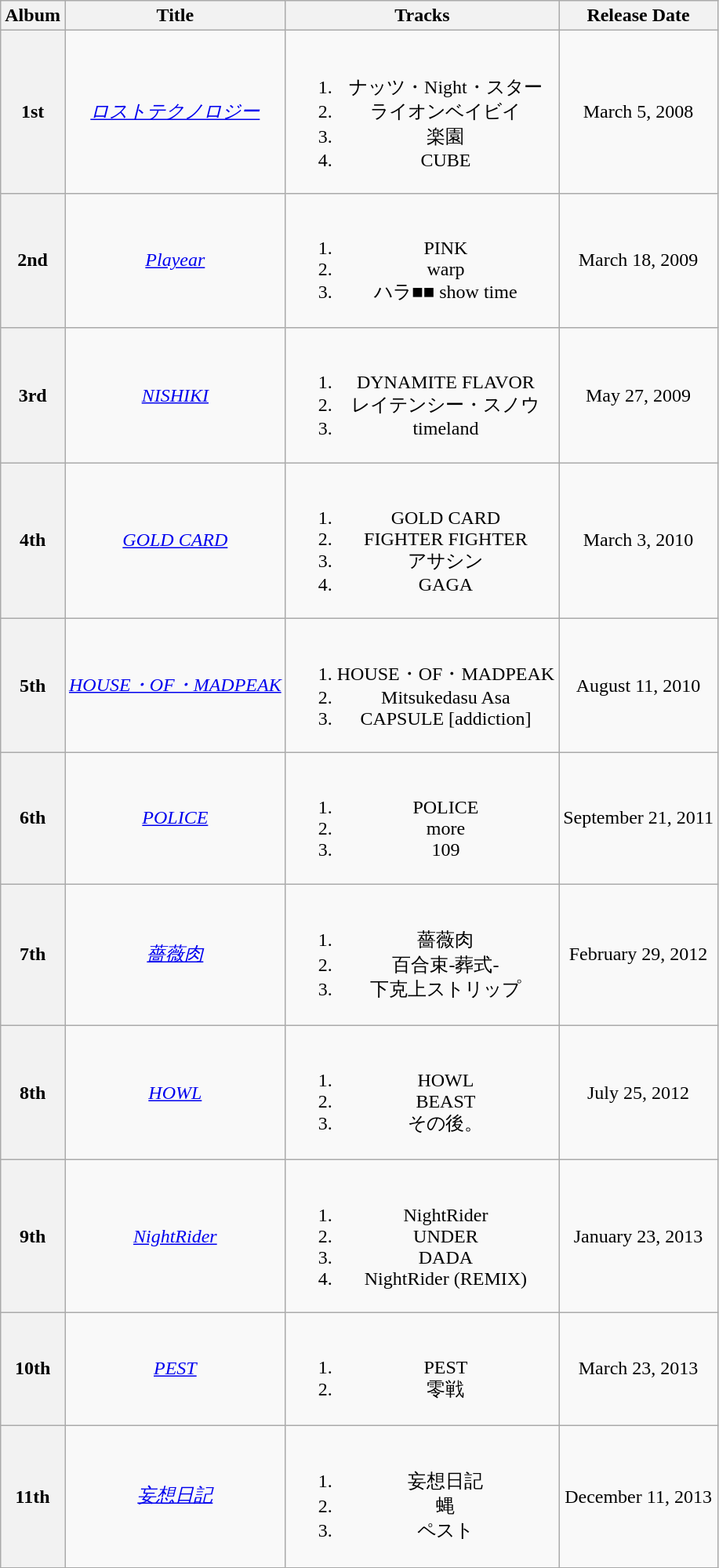<table class="wikitable" style="text-align: center">
<tr>
<th>Album</th>
<th>Title</th>
<th>Tracks</th>
<th>Release Date</th>
</tr>
<tr>
<th>1st</th>
<td><em><a href='#'>ロストテクノロジー</a></em></td>
<td><br><ol><li>ナッツ・Night・スター</li><li>ライオンベイビイ</li><li>楽園</li><li>CUBE</li></ol></td>
<td>March 5, 2008</td>
</tr>
<tr>
<th>2nd</th>
<td><em><a href='#'>Playear</a></em></td>
<td><br><ol><li>PINK</li><li>warp</li><li>ハラ■■ show time</li></ol></td>
<td>March 18, 2009</td>
</tr>
<tr>
<th>3rd</th>
<td><em><a href='#'>NISHIKI</a></em></td>
<td><br><ol><li>DYNAMITE FLAVOR</li><li>レイテンシー・スノウ</li><li>timeland</li></ol></td>
<td>May 27, 2009</td>
</tr>
<tr>
<th>4th</th>
<td><em><a href='#'>GOLD CARD</a></em></td>
<td><br><ol><li>GOLD CARD</li><li>FIGHTER FIGHTER</li><li>アサシン</li><li>GAGA</li></ol></td>
<td>March 3, 2010</td>
</tr>
<tr>
<th>5th</th>
<td><em><a href='#'>HOUSE・OF・MADPEAK</a></em></td>
<td><br><ol><li>HOUSE・OF・MADPEAK</li><li>Mitsukedasu Asa</li><li>CAPSULE [addiction]</li></ol></td>
<td>August 11, 2010</td>
</tr>
<tr>
<th>6th</th>
<td><em><a href='#'>POLICE</a></em></td>
<td><br><ol><li>POLICE</li><li>more</li><li>109</li></ol></td>
<td>September 21, 2011</td>
</tr>
<tr>
<th>7th</th>
<td><em><a href='#'>薔薇肉</a></em></td>
<td><br><ol><li>薔薇肉</li><li>百合束-葬式-</li><li>下克上ストリップ</li></ol></td>
<td>February 29, 2012</td>
</tr>
<tr>
<th>8th</th>
<td><em><a href='#'>HOWL</a></em></td>
<td><br><ol><li>HOWL</li><li>BEAST</li><li>その後。</li></ol></td>
<td>July 25, 2012</td>
</tr>
<tr>
<th>9th</th>
<td><em><a href='#'>NightRider</a></em></td>
<td><br><ol><li>NightRider</li><li>UNDER</li><li>DADA</li><li>NightRider (REMIX)</li></ol></td>
<td>January 23, 2013</td>
</tr>
<tr>
<th>10th</th>
<td><em><a href='#'>PEST</a></em></td>
<td><br><ol><li>PEST</li><li>零戦</li></ol></td>
<td>March 23, 2013</td>
</tr>
<tr>
<th>11th</th>
<td><em><a href='#'>妄想日記</a></em></td>
<td><br><ol><li>妄想日記</li><li>蝿</li><li>ペスト</li></ol></td>
<td>December 11, 2013</td>
</tr>
</table>
